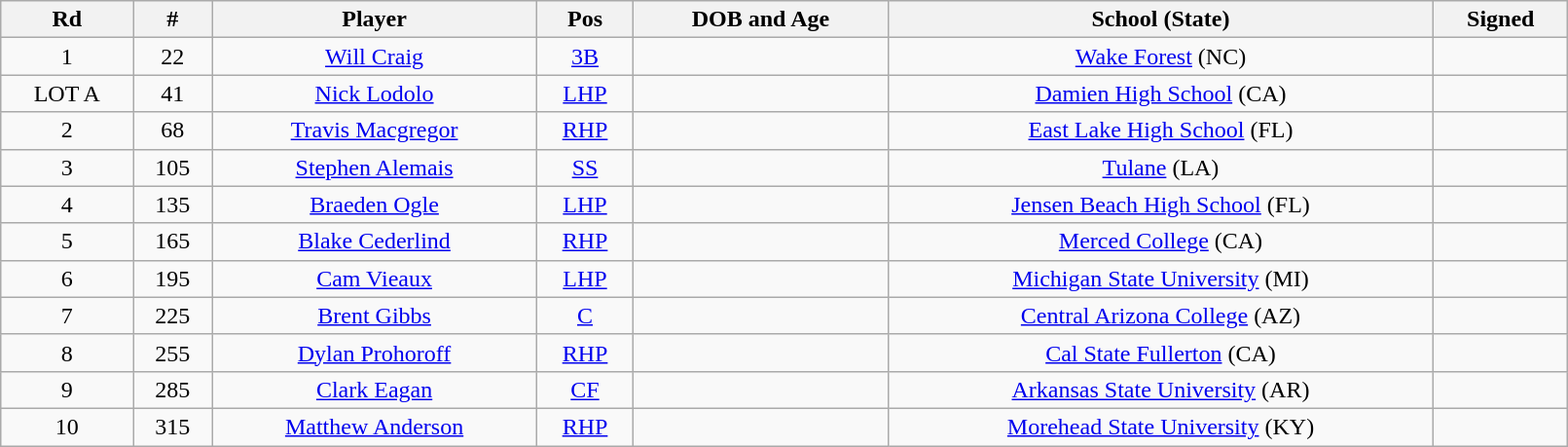<table class="wikitable sortable" style="text-align:center;" width="85%">
<tr>
<th>Rd</th>
<th>#</th>
<th>Player</th>
<th>Pos</th>
<th>DOB and Age</th>
<th>School (State)</th>
<th>Signed</th>
</tr>
<tr>
<td>1</td>
<td>22</td>
<td><a href='#'>Will Craig</a></td>
<td><a href='#'>3B</a></td>
<td></td>
<td><a href='#'>Wake Forest</a> (NC)</td>
<td></td>
</tr>
<tr>
<td>LOT A</td>
<td>41</td>
<td><a href='#'>Nick Lodolo</a></td>
<td><a href='#'>LHP</a></td>
<td></td>
<td><a href='#'>Damien High School</a> (CA)</td>
<td></td>
</tr>
<tr>
<td>2</td>
<td>68</td>
<td><a href='#'>Travis Macgregor</a></td>
<td><a href='#'>RHP</a></td>
<td></td>
<td><a href='#'>East Lake High School</a> (FL)</td>
<td></td>
</tr>
<tr>
<td>3</td>
<td>105</td>
<td><a href='#'>Stephen Alemais</a></td>
<td><a href='#'>SS</a></td>
<td></td>
<td><a href='#'>Tulane</a> (LA)</td>
<td></td>
</tr>
<tr>
<td>4</td>
<td>135</td>
<td><a href='#'>Braeden Ogle</a></td>
<td><a href='#'>LHP</a></td>
<td></td>
<td><a href='#'>Jensen Beach High School</a> (FL)</td>
<td></td>
</tr>
<tr>
<td>5</td>
<td>165</td>
<td><a href='#'>Blake Cederlind</a></td>
<td><a href='#'>RHP</a></td>
<td></td>
<td><a href='#'>Merced College</a> (CA)</td>
<td></td>
</tr>
<tr>
<td>6</td>
<td>195</td>
<td><a href='#'>Cam Vieaux</a></td>
<td><a href='#'>LHP</a></td>
<td></td>
<td><a href='#'>Michigan State University</a> (MI)</td>
<td></td>
</tr>
<tr>
<td>7</td>
<td>225</td>
<td><a href='#'>Brent Gibbs</a></td>
<td><a href='#'>C</a></td>
<td></td>
<td><a href='#'>Central Arizona College</a> (AZ)</td>
<td></td>
</tr>
<tr>
<td>8</td>
<td>255</td>
<td><a href='#'>Dylan Prohoroff</a></td>
<td><a href='#'>RHP</a></td>
<td></td>
<td><a href='#'>Cal State Fullerton</a> (CA)</td>
<td></td>
</tr>
<tr>
<td>9</td>
<td>285</td>
<td><a href='#'>Clark Eagan</a></td>
<td><a href='#'>CF</a></td>
<td></td>
<td><a href='#'>Arkansas State University</a> (AR)</td>
<td></td>
</tr>
<tr>
<td>10</td>
<td>315</td>
<td><a href='#'>Matthew Anderson</a></td>
<td><a href='#'>RHP</a></td>
<td></td>
<td><a href='#'>Morehead State University</a> (KY)</td>
<td></td>
</tr>
</table>
